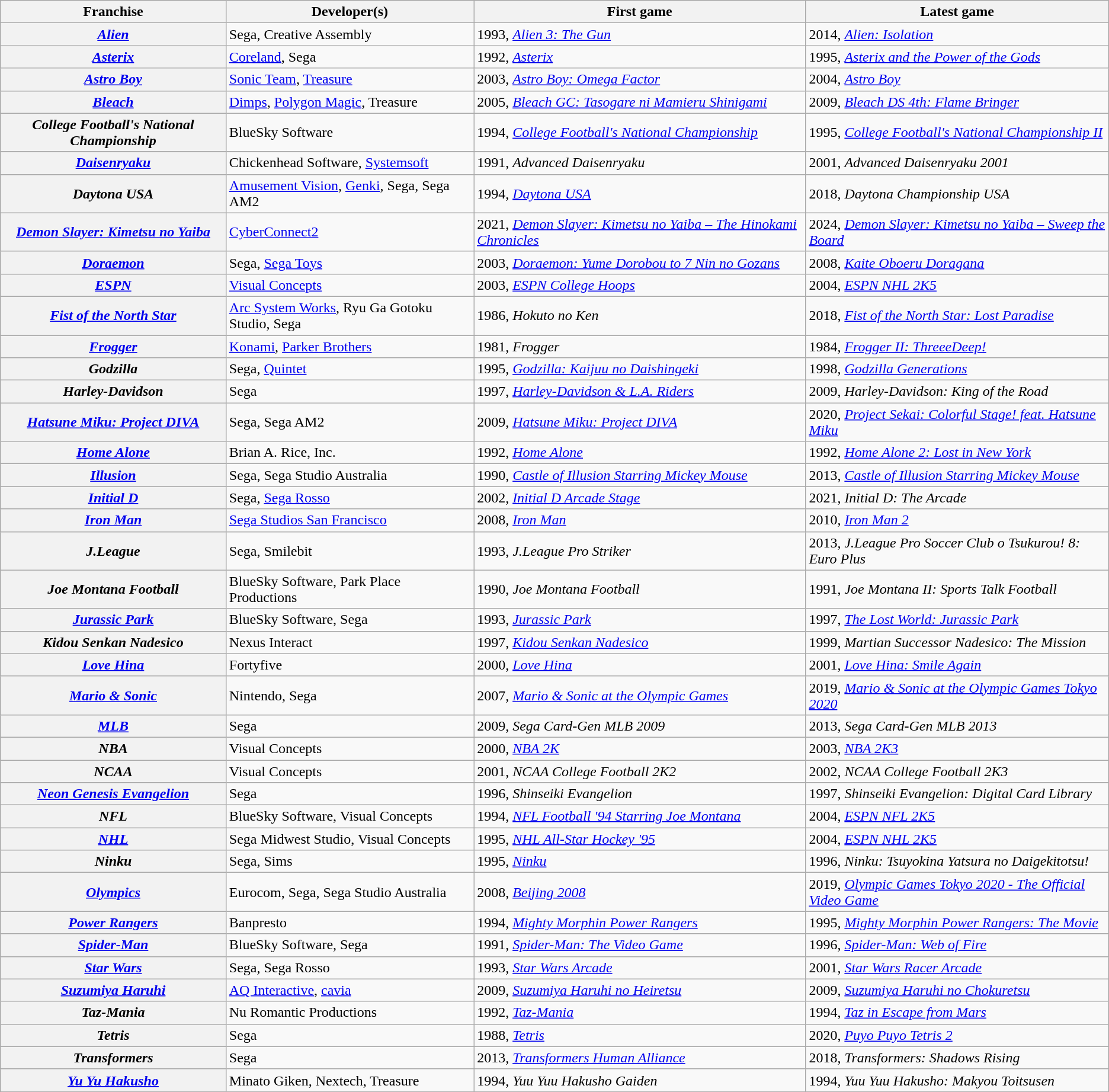<table class="wikitable sortable plainrowheaders">
<tr>
<th scope="col">Franchise</th>
<th scope="col">Developer(s)</th>
<th scope="col">First game</th>
<th scope="col">Latest game</th>
</tr>
<tr>
<th scope="row"><em><a href='#'>Alien</a></em></th>
<td>Sega, Creative Assembly</td>
<td>1993, <em><a href='#'>Alien 3: The Gun</a></em></td>
<td>2014, <em><a href='#'>Alien: Isolation</a></em></td>
</tr>
<tr>
<th scope="row"><em><a href='#'>Asterix</a></em></th>
<td><a href='#'>Coreland</a>, Sega</td>
<td>1992, <em><a href='#'>Asterix</a></em></td>
<td>1995, <em><a href='#'>Asterix and the Power of the Gods</a></em></td>
</tr>
<tr>
<th scope="row"><em><a href='#'>Astro Boy</a></em></th>
<td><a href='#'>Sonic Team</a>, <a href='#'>Treasure</a></td>
<td>2003, <em><a href='#'>Astro Boy: Omega Factor</a></em></td>
<td>2004, <em><a href='#'>Astro Boy</a></em></td>
</tr>
<tr>
<th scope="row"><em><a href='#'>Bleach</a></em></th>
<td><a href='#'>Dimps</a>, <a href='#'>Polygon Magic</a>, Treasure</td>
<td>2005, <em><a href='#'>Bleach GC: Tasogare ni Mamieru Shinigami</a></em></td>
<td>2009, <em><a href='#'>Bleach DS 4th: Flame Bringer</a></em></td>
</tr>
<tr>
<th scope="row"><em>College Football's National Championship</em></th>
<td>BlueSky Software</td>
<td>1994, <em><a href='#'>College Football's National Championship</a></em></td>
<td>1995, <em><a href='#'>College Football's National Championship II</a></em></td>
</tr>
<tr>
<th scope="row"><em><a href='#'>Daisenryaku</a></em></th>
<td>Chickenhead Software, <a href='#'>Systemsoft</a></td>
<td>1991, <em>Advanced Daisenryaku</em></td>
<td>2001, <em>Advanced Daisenryaku 2001</em></td>
</tr>
<tr>
<th scope="row"><em>Daytona USA</em></th>
<td><a href='#'>Amusement Vision</a>, <a href='#'>Genki</a>, Sega, Sega AM2</td>
<td>1994, <em><a href='#'>Daytona USA</a></em></td>
<td>2018, <em>Daytona Championship USA</em></td>
</tr>
<tr>
<th scope="row"><em><a href='#'>Demon Slayer: Kimetsu no Yaiba</a></em></th>
<td><a href='#'>CyberConnect2</a></td>
<td>2021, <em><a href='#'>Demon Slayer: Kimetsu no Yaiba – The Hinokami Chronicles</a></em></td>
<td>2024, <em><a href='#'>Demon Slayer: Kimetsu no Yaiba – Sweep the Board</a></em></td>
</tr>
<tr>
<th scope="row"><em><a href='#'>Doraemon</a></em></th>
<td>Sega, <a href='#'>Sega Toys</a></td>
<td>2003, <em><a href='#'>Doraemon: Yume Dorobou to 7 Nin no Gozans</a></em></td>
<td>2008, <em><a href='#'>Kaite Oboeru Doragana</a></em></td>
</tr>
<tr>
<th scope="row"><em><a href='#'>ESPN</a></em></th>
<td><a href='#'>Visual Concepts</a></td>
<td>2003, <em><a href='#'>ESPN College Hoops</a></em></td>
<td>2004, <em><a href='#'>ESPN NHL 2K5</a></em></td>
</tr>
<tr>
<th scope="row"><em><a href='#'>Fist of the North Star</a></em></th>
<td><a href='#'>Arc System Works</a>, Ryu Ga Gotoku Studio, Sega</td>
<td>1986, <em>Hokuto no Ken</em></td>
<td>2018, <em><a href='#'>Fist of the North Star: Lost Paradise</a></em></td>
</tr>
<tr>
<th scope="row"><em><a href='#'>Frogger</a></em></th>
<td><a href='#'>Konami</a>, <a href='#'>Parker Brothers</a></td>
<td>1981, <em>Frogger</em></td>
<td>1984, <em><a href='#'>Frogger II: ThreeeDeep!</a></em></td>
</tr>
<tr>
<th scope="row"><em>Godzilla</em></th>
<td>Sega, <a href='#'>Quintet</a></td>
<td>1995, <em><a href='#'>Godzilla: Kaijuu no Daishingeki</a></em></td>
<td>1998, <em><a href='#'>Godzilla Generations</a></em></td>
</tr>
<tr>
<th scope="row"><em>Harley-Davidson</em></th>
<td>Sega</td>
<td>1997, <em><a href='#'>Harley-Davidson & L.A. Riders</a></em></td>
<td>2009, <em>Harley-Davidson: King of the Road</em></td>
</tr>
<tr>
<th scope="row"><em><a href='#'>Hatsune Miku: Project DIVA</a></em></th>
<td>Sega, Sega AM2</td>
<td>2009, <em><a href='#'>Hatsune Miku: Project DIVA</a></em></td>
<td>2020, <em><a href='#'>Project Sekai: Colorful Stage! feat. Hatsune Miku</a></em></td>
</tr>
<tr>
<th scope="row"><em><a href='#'>Home Alone</a></em></th>
<td>Brian A. Rice, Inc.</td>
<td>1992, <em><a href='#'>Home Alone</a> </em></td>
<td>1992, <em><a href='#'>Home Alone 2: Lost in New York</a></em></td>
</tr>
<tr>
<th scope="row"><em><a href='#'>Illusion</a></em></th>
<td>Sega, Sega Studio Australia</td>
<td>1990, <em><a href='#'>Castle of Illusion Starring Mickey Mouse</a></em></td>
<td>2013, <em><a href='#'>Castle of Illusion Starring Mickey Mouse</a></em></td>
</tr>
<tr>
<th scope="row"><em><a href='#'>Initial D</a></em></th>
<td>Sega, <a href='#'>Sega Rosso</a></td>
<td>2002, <em><a href='#'>Initial D Arcade Stage</a></em></td>
<td>2021, <em>Initial D: The Arcade</em></td>
</tr>
<tr>
<th scope="row"><em><a href='#'>Iron Man</a></em></th>
<td><a href='#'>Sega Studios San Francisco</a></td>
<td>2008, <em><a href='#'>Iron Man</a></em></td>
<td>2010, <em><a href='#'>Iron Man 2</a></em></td>
</tr>
<tr>
<th scope="row"><em>J.League</em></th>
<td>Sega, Smilebit</td>
<td>1993, <em>J.League Pro Striker</em></td>
<td>2013, <em>J.League Pro Soccer Club o Tsukurou! 8: Euro Plus</em></td>
</tr>
<tr>
<th scope="row"><em>Joe Montana Football</em></th>
<td>BlueSky Software, Park Place Productions</td>
<td>1990, <em>Joe Montana Football</em></td>
<td>1991, <em>Joe Montana II: Sports Talk Football</em></td>
</tr>
<tr>
<th scope="row"><em><a href='#'>Jurassic Park</a></em></th>
<td>BlueSky Software, Sega</td>
<td>1993, <em><a href='#'>Jurassic Park</a></em></td>
<td>1997, <em><a href='#'>The Lost World: Jurassic Park</a></em></td>
</tr>
<tr>
<th scope="row"><em>Kidou Senkan Nadesico</em></th>
<td>Nexus Interact</td>
<td>1997, <em><a href='#'>Kidou Senkan Nadesico</a></em></td>
<td>1999, <em>Martian Successor Nadesico: The Mission</em></td>
</tr>
<tr>
<th scope="row"><em><a href='#'>Love Hina</a></em></th>
<td>Fortyfive</td>
<td>2000, <em><a href='#'>Love Hina</a></em></td>
<td>2001, <em><a href='#'>Love Hina: Smile Again</a></em></td>
</tr>
<tr>
<th scope="row"><em><a href='#'>Mario & Sonic</a></em></th>
<td>Nintendo, Sega</td>
<td>2007, <em><a href='#'>Mario & Sonic at the Olympic Games</a></em></td>
<td>2019, <em><a href='#'>Mario & Sonic at the Olympic Games Tokyo 2020</a></em></td>
</tr>
<tr>
<th scope="row"><em><a href='#'>MLB</a></em></th>
<td>Sega</td>
<td>2009, <em>Sega Card-Gen MLB 2009</em></td>
<td>2013, <em>Sega Card-Gen MLB 2013</em></td>
</tr>
<tr>
<th scope="row"><em>NBA</em></th>
<td>Visual Concepts</td>
<td>2000, <em><a href='#'>NBA 2K</a></em></td>
<td>2003, <em><a href='#'>NBA 2K3</a></em></td>
</tr>
<tr>
<th scope="row"><em>NCAA</em></th>
<td>Visual Concepts</td>
<td>2001, <em>NCAA College Football 2K2</em></td>
<td>2002, <em>NCAA College Football 2K3</em></td>
</tr>
<tr>
<th scope="row"><em><a href='#'>Neon Genesis Evangelion</a></em></th>
<td>Sega</td>
<td>1996, <em>Shinseiki Evangelion</em></td>
<td>1997, <em>Shinseiki Evangelion: Digital Card Library</em></td>
</tr>
<tr>
<th scope="row"><em>NFL</em></th>
<td>BlueSky Software, Visual Concepts</td>
<td>1994, <em><a href='#'>NFL Football '94 Starring Joe Montana</a></em></td>
<td>2004, <em><a href='#'>ESPN NFL 2K5</a></em></td>
</tr>
<tr>
<th scope="row"><em><a href='#'>NHL</a></em></th>
<td>Sega Midwest Studio, Visual Concepts</td>
<td>1995, <em><a href='#'>NHL All-Star Hockey '95</a></em></td>
<td>2004, <em><a href='#'>ESPN NHL 2K5</a></em></td>
</tr>
<tr>
<th scope="row"><em>Ninku</em></th>
<td>Sega, Sims</td>
<td>1995, <em><a href='#'>Ninku</a></em></td>
<td>1996, <em>Ninku: Tsuyokina Yatsura no Daigekitotsu!</em></td>
</tr>
<tr>
<th scope="row"><em><a href='#'>Olympics</a></em></th>
<td>Eurocom, Sega, Sega Studio Australia</td>
<td>2008, <em><a href='#'>Beijing 2008</a></em></td>
<td>2019, <em><a href='#'>Olympic Games Tokyo 2020 - The Official Video Game</a></em></td>
</tr>
<tr>
<th scope="row"><em><a href='#'>Power Rangers</a></em></th>
<td>Banpresto</td>
<td>1994, <em><a href='#'>Mighty Morphin Power Rangers</a></em></td>
<td>1995, <em><a href='#'>Mighty Morphin Power Rangers: The Movie</a></em></td>
</tr>
<tr>
<th scope="row"><em><a href='#'>Spider-Man</a></em></th>
<td>BlueSky Software, Sega</td>
<td>1991, <em><a href='#'>Spider-Man: The Video Game</a></em></td>
<td>1996, <em><a href='#'>Spider-Man: Web of Fire</a></em></td>
</tr>
<tr>
<th scope="row"><em><a href='#'>Star Wars</a></em></th>
<td>Sega, Sega Rosso</td>
<td>1993, <em><a href='#'>Star Wars Arcade</a></em></td>
<td>2001, <em><a href='#'>Star Wars Racer Arcade</a></em></td>
</tr>
<tr>
<th scope="row"><a href='#'><em>Suzumiya Haruhi</em></a></th>
<td><a href='#'>AQ Interactive</a>, <a href='#'>cavia</a></td>
<td>2009, <em><a href='#'>Suzumiya Haruhi no Heiretsu</a></em></td>
<td>2009, <em><a href='#'>Suzumiya Haruhi no Chokuretsu</a></em></td>
</tr>
<tr>
<th scope="row"><em>Taz-Mania</em></th>
<td>Nu Romantic Productions</td>
<td>1992, <em><a href='#'>Taz-Mania</a></em></td>
<td>1994, <em><a href='#'>Taz in Escape from Mars</a></em></td>
</tr>
<tr>
<th scope="row"><em>Tetris</em></th>
<td>Sega</td>
<td>1988, <em><a href='#'>Tetris</a></em></td>
<td>2020, <em><a href='#'>Puyo Puyo Tetris 2</a></em></td>
</tr>
<tr>
<th scope="row"><em>Transformers</em></th>
<td>Sega</td>
<td>2013, <em><a href='#'>Transformers Human Alliance</a></em></td>
<td>2018, <em>Transformers: Shadows Rising</em></td>
</tr>
<tr>
<th scope="row"><em><a href='#'>Yu Yu Hakusho</a></em></th>
<td>Minato Giken, Nextech, Treasure</td>
<td>1994, <em>Yuu Yuu Hakusho Gaiden</em></td>
<td>1994, <em>Yuu Yuu Hakusho: Makyou Toitsusen</em></td>
</tr>
</table>
